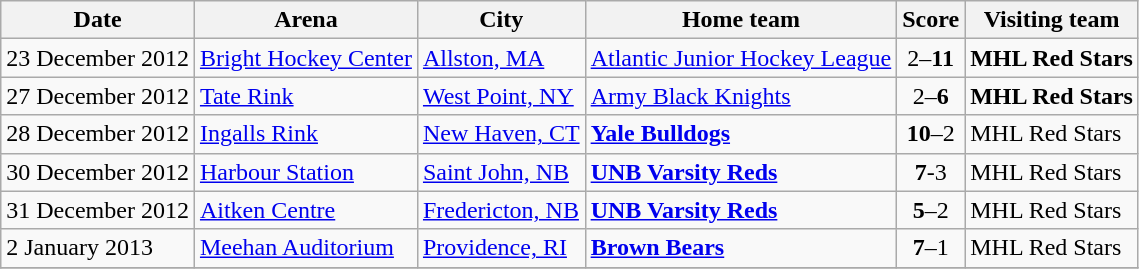<table class="wikitable">
<tr>
<th>Date</th>
<th>Arena</th>
<th>City</th>
<th>Home team</th>
<th>Score</th>
<th>Visiting team</th>
</tr>
<tr>
<td>23 December 2012</td>
<td><a href='#'>Bright Hockey Center</a></td>
<td> <a href='#'>Allston, MA</a></td>
<td><a href='#'>Atlantic Junior Hockey League</a></td>
<td align="center">2–<strong>11</strong></td>
<td><strong>MHL Red Stars</strong></td>
</tr>
<tr>
<td>27 December 2012</td>
<td><a href='#'>Tate Rink</a></td>
<td> <a href='#'>West Point, NY</a></td>
<td><a href='#'>Army Black Knights</a></td>
<td align="center">2–<strong>6</strong></td>
<td><strong>MHL Red Stars</strong></td>
</tr>
<tr>
<td>28 December 2012</td>
<td><a href='#'>Ingalls Rink</a></td>
<td> <a href='#'>New Haven, CT</a></td>
<td><strong><a href='#'>Yale Bulldogs</a></strong></td>
<td align="center"><strong>10</strong>–2</td>
<td>MHL Red Stars</td>
</tr>
<tr>
<td>30 December 2012</td>
<td><a href='#'>Harbour Station</a></td>
<td> <a href='#'>Saint John, NB</a></td>
<td><strong><a href='#'>UNB Varsity Reds</a></strong></td>
<td align="center"><strong>7</strong>-3</td>
<td>MHL Red Stars</td>
</tr>
<tr>
<td>31 December 2012</td>
<td><a href='#'>Aitken Centre</a></td>
<td> <a href='#'>Fredericton, NB</a></td>
<td><strong><a href='#'>UNB Varsity Reds</a></strong></td>
<td align="center"><strong>5</strong>–2</td>
<td>MHL Red Stars</td>
</tr>
<tr>
<td>2 January 2013</td>
<td><a href='#'>Meehan Auditorium</a></td>
<td> <a href='#'>Providence, RI</a></td>
<td><strong><a href='#'>Brown Bears</a></strong></td>
<td align="center"><strong>7</strong>–1</td>
<td>MHL Red Stars</td>
</tr>
<tr>
</tr>
</table>
